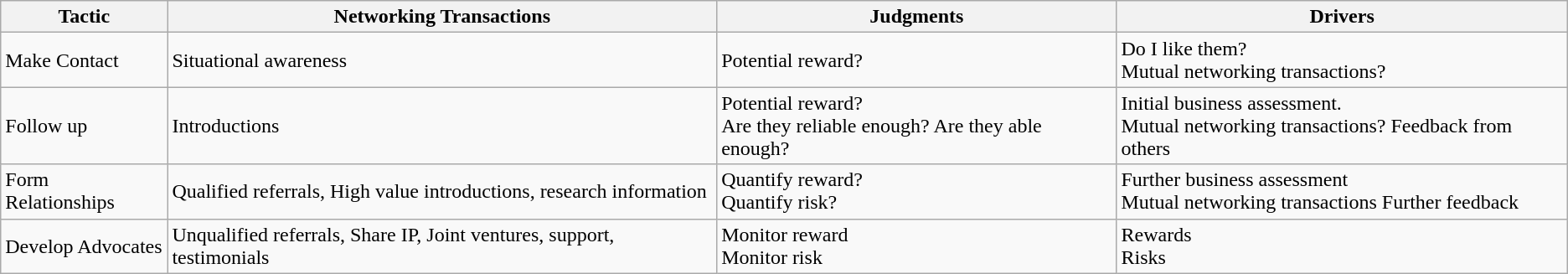<table class="wikitable">
<tr>
<th>Tactic</th>
<th>Networking Transactions</th>
<th>Judgments</th>
<th>Drivers</th>
</tr>
<tr>
<td>Make Contact</td>
<td>Situational awareness</td>
<td>Potential reward?</td>
<td>Do I like them?<br>Mutual networking transactions?</td>
</tr>
<tr>
<td>Follow up</td>
<td>Introductions</td>
<td>Potential reward?<br>Are they reliable enough?
Are they able enough?</td>
<td>Initial business assessment.<br>Mutual networking transactions?
Feedback from others</td>
</tr>
<tr>
<td>Form Relationships</td>
<td>Qualified referrals, High value introductions, research information</td>
<td>Quantify reward?<br>Quantify risk?</td>
<td>Further business assessment<br>Mutual networking transactions
Further feedback</td>
</tr>
<tr>
<td>Develop Advocates</td>
<td>Unqualified referrals, Share IP, Joint ventures, support, testimonials</td>
<td>Monitor reward<br>Monitor risk</td>
<td>Rewards<br>Risks</td>
</tr>
</table>
